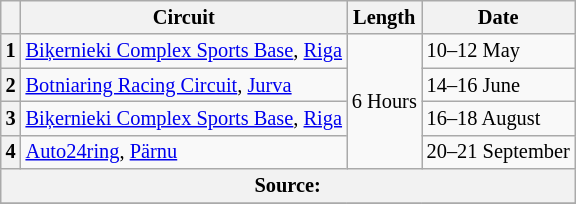<table class="wikitable" style="font-size: 85%">
<tr>
<th></th>
<th>Circuit</th>
<th>Length</th>
<th>Date</th>
</tr>
<tr>
<th>1</th>
<td> <a href='#'>Biķernieki Complex Sports Base</a>, <a href='#'>Riga</a></td>
<td rowspan="4">6 Hours</td>
<td>10–12 May</td>
</tr>
<tr>
<th>2</th>
<td> <a href='#'>Botniaring Racing Circuit</a>, <a href='#'>Jurva</a></td>
<td>14–16 June</td>
</tr>
<tr>
<th>3</th>
<td> <a href='#'>Biķernieki Complex Sports Base</a>, <a href='#'>Riga</a></td>
<td>16–18 August</td>
</tr>
<tr>
<th>4</th>
<td> <a href='#'>Auto24ring</a>, <a href='#'>Pärnu</a></td>
<td>20–21 September</td>
</tr>
<tr>
<th colspan=5>Source:</th>
</tr>
<tr>
</tr>
</table>
